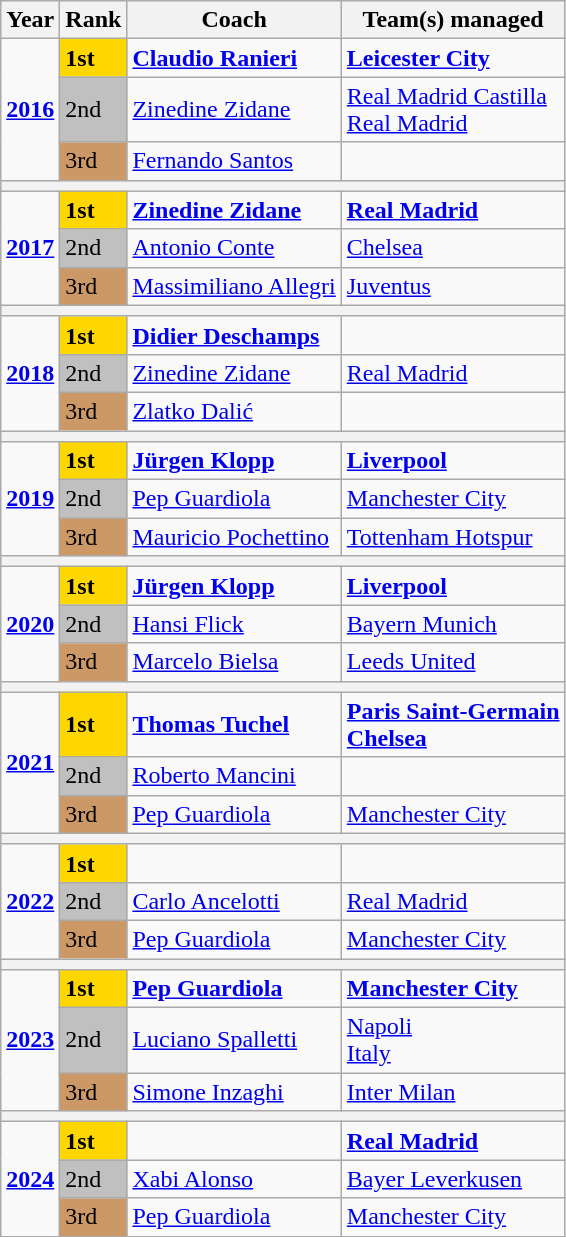<table class="wikitable">
<tr>
<th>Year</th>
<th>Rank</th>
<th>Coach</th>
<th>Team(s) managed</th>
</tr>
<tr>
<td rowspan="3"><strong><a href='#'>2016</a></strong></td>
<td scope=col style="background-color: gold"><strong>1st</strong></td>
<td> <strong><a href='#'>Claudio Ranieri</a></strong></td>
<td> <strong><a href='#'>Leicester City</a></strong></td>
</tr>
<tr>
<td scope=col style="background-color: silver">2nd</td>
<td> <a href='#'>Zinedine Zidane</a></td>
<td> <a href='#'>Real Madrid Castilla</a><br> <a href='#'>Real Madrid</a></td>
</tr>
<tr>
<td scope=col style="background-color: #cc9966">3rd</td>
<td> <a href='#'>Fernando Santos</a></td>
<td></td>
</tr>
<tr>
<th colspan="5"></th>
</tr>
<tr>
<td rowspan="3"><strong><a href='#'>2017</a></strong></td>
<td scope=col style="background-color: gold"><strong>1st</strong></td>
<td> <strong><a href='#'>Zinedine Zidane</a></strong></td>
<td> <strong><a href='#'>Real Madrid</a></strong></td>
</tr>
<tr>
<td scope=col style="background-color: silver">2nd</td>
<td> <a href='#'>Antonio Conte</a></td>
<td> <a href='#'>Chelsea</a></td>
</tr>
<tr>
<td scope=col style="background-color: #cc9966">3rd</td>
<td> <a href='#'>Massimiliano Allegri</a></td>
<td> <a href='#'>Juventus</a></td>
</tr>
<tr>
<th colspan="5"></th>
</tr>
<tr>
<td rowspan="3"><strong><a href='#'>2018</a></strong></td>
<td scope=col style="background-color: gold"><strong>1st</strong></td>
<td> <strong><a href='#'>Didier Deschamps</a></strong></td>
<td><strong></strong></td>
</tr>
<tr>
<td scope=col style="background-color: silver">2nd</td>
<td> <a href='#'>Zinedine Zidane</a></td>
<td> <a href='#'>Real Madrid</a></td>
</tr>
<tr>
<td scope=col style="background-color: #cc9966">3rd</td>
<td> <a href='#'>Zlatko Dalić</a></td>
<td></td>
</tr>
<tr>
<th colspan="5"></th>
</tr>
<tr>
<td rowspan="3"><strong><a href='#'>2019</a></strong></td>
<td scope=col style="background-color: gold"><strong>1st</strong></td>
<td> <strong><a href='#'>Jürgen Klopp</a></strong></td>
<td> <strong><a href='#'>Liverpool</a></strong></td>
</tr>
<tr>
<td scope=col style="background-color: silver">2nd</td>
<td> <a href='#'>Pep Guardiola</a></td>
<td> <a href='#'>Manchester City</a></td>
</tr>
<tr>
<td scope=col style="background-color: #cc9966">3rd</td>
<td> <a href='#'>Mauricio Pochettino</a></td>
<td> <a href='#'>Tottenham Hotspur</a></td>
</tr>
<tr>
<th colspan="5"></th>
</tr>
<tr>
<td rowspan="3"><strong><a href='#'>2020</a></strong></td>
<td scope=col style="background-color: gold"><strong>1st</strong></td>
<td> <strong> <a href='#'>Jürgen Klopp</a></strong></td>
<td> <strong><a href='#'>Liverpool</a></strong></td>
</tr>
<tr>
<td scope=col style="background-color: silver">2nd</td>
<td> <a href='#'>Hansi Flick</a></td>
<td> <a href='#'>Bayern Munich</a></td>
</tr>
<tr>
<td scope=col style="background-color: #cc9966">3rd</td>
<td> <a href='#'>Marcelo Bielsa</a></td>
<td> <a href='#'>Leeds United</a></td>
</tr>
<tr>
<th colspan="5"></th>
</tr>
<tr>
<td rowspan="3"><strong><a href='#'>2021</a></strong></td>
<td scope=col style="background-color: gold"><strong>1st</strong></td>
<td> <strong><a href='#'>Thomas Tuchel</a></strong></td>
<td> <strong><a href='#'>Paris Saint-Germain</a></strong><br> <strong><a href='#'>Chelsea</a></strong></td>
</tr>
<tr>
<td scope=col style="background-color: silver">2nd</td>
<td> <a href='#'>Roberto Mancini</a></td>
<td></td>
</tr>
<tr>
<td scope=col style="background-color: #cc9966">3rd</td>
<td> <a href='#'>Pep Guardiola</a></td>
<td> <a href='#'>Manchester City</a></td>
</tr>
<tr>
<th colspan="5"></th>
</tr>
<tr>
<td rowspan="3"><strong><a href='#'>2022</a></strong></td>
<td scope=col style="background-color: gold"><strong>1st</strong></td>
<td></td>
<td><strong></strong></td>
</tr>
<tr>
<td scope=col style="background-color: silver">2nd</td>
<td> <a href='#'>Carlo Ancelotti</a></td>
<td> <a href='#'>Real Madrid</a></td>
</tr>
<tr>
<td scope=col style="background-color: #cc9966">3rd</td>
<td> <a href='#'>Pep Guardiola</a></td>
<td> <a href='#'>Manchester City</a></td>
</tr>
<tr>
<th colspan="5"></th>
</tr>
<tr>
<td rowspan="3"><strong><a href='#'>2023</a></strong></td>
<td scope=col style="background-color: gold"><strong>1st</strong></td>
<td> <strong><a href='#'>Pep Guardiola</a></strong></td>
<td> <strong><a href='#'>Manchester City</a></strong></td>
</tr>
<tr>
<td scope=col style="background-color: silver">2nd</td>
<td> <a href='#'>Luciano Spalletti</a></td>
<td> <a href='#'>Napoli</a><br> <a href='#'>Italy</a></td>
</tr>
<tr>
<td scope=col style="background-color: #cc9966">3rd</td>
<td> <a href='#'>Simone Inzaghi</a></td>
<td> <a href='#'>Inter Milan</a></td>
</tr>
<tr>
<th colspan="5"></th>
</tr>
<tr>
<td rowspan="3"><strong><a href='#'>2024</a></strong></td>
<td scope=col style="background-color: gold"><strong>1st</strong></td>
<td></td>
<td {{nowrap> <strong><a href='#'>Real Madrid</a></strong></td>
</tr>
<tr>
<td scope=col style="background-color: silver">2nd</td>
<td> <a href='#'>Xabi Alonso</a></td>
<td> <a href='#'>Bayer Leverkusen</a></td>
</tr>
<tr>
<td scope=col style="background-color: #cc9966">3rd</td>
<td> <a href='#'>Pep Guardiola</a></td>
<td> <a href='#'>Manchester City</a></td>
</tr>
</table>
